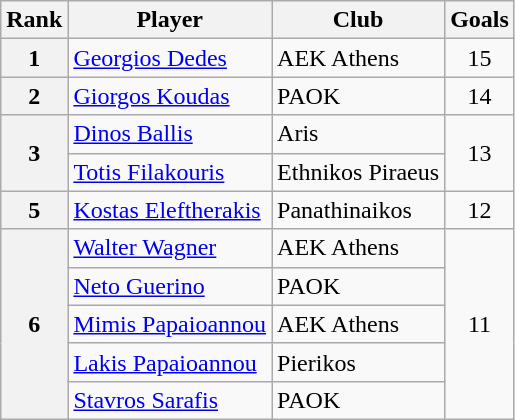<table class="wikitable" style="text-align:center">
<tr>
<th>Rank</th>
<th>Player</th>
<th>Club</th>
<th>Goals</th>
</tr>
<tr>
<th>1</th>
<td align="left"> <a href='#'>Georgios Dedes</a></td>
<td align="left">AEK Athens</td>
<td>15</td>
</tr>
<tr>
<th>2</th>
<td align="left"> <a href='#'>Giorgos Koudas</a></td>
<td align="left">PAOK</td>
<td>14</td>
</tr>
<tr>
<th rowspan="2">3</th>
<td align="left"> <a href='#'>Dinos Ballis</a></td>
<td align="left">Aris</td>
<td rowspan="2">13</td>
</tr>
<tr>
<td align="left"> <a href='#'>Totis Filakouris</a></td>
<td align="left">Ethnikos Piraeus</td>
</tr>
<tr>
<th>5</th>
<td align="left"> <a href='#'>Kostas Eleftherakis</a></td>
<td align="left">Panathinaikos</td>
<td>12</td>
</tr>
<tr>
<th rowspan="5">6</th>
<td align="left"> <a href='#'>Walter Wagner</a></td>
<td align="left">AEK Athens</td>
<td rowspan="5">11</td>
</tr>
<tr>
<td align="left"> <a href='#'>Neto Guerino</a></td>
<td align="left">PAOK</td>
</tr>
<tr>
<td align="left"> <a href='#'>Mimis Papaioannou</a></td>
<td align="left">AEK Athens</td>
</tr>
<tr>
<td align="left"> <a href='#'>Lakis Papaioannou</a></td>
<td align="left">Pierikos</td>
</tr>
<tr>
<td align="left"> <a href='#'>Stavros Sarafis</a></td>
<td align="left">PAOK</td>
</tr>
</table>
